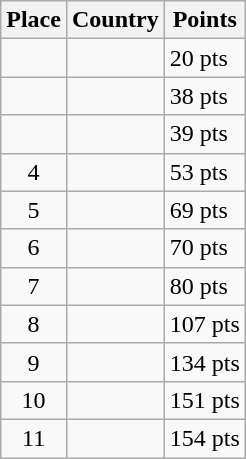<table class=wikitable>
<tr>
<th>Place</th>
<th>Country</th>
<th>Points</th>
</tr>
<tr>
<td align=center></td>
<td></td>
<td>20 pts</td>
</tr>
<tr>
<td align=center></td>
<td></td>
<td>38 pts</td>
</tr>
<tr>
<td align=center></td>
<td></td>
<td>39 pts</td>
</tr>
<tr>
<td align=center>4</td>
<td></td>
<td>53 pts</td>
</tr>
<tr>
<td align=center>5</td>
<td></td>
<td>69 pts</td>
</tr>
<tr>
<td align=center>6</td>
<td></td>
<td>70 pts</td>
</tr>
<tr>
<td align=center>7</td>
<td></td>
<td>80 pts</td>
</tr>
<tr>
<td align=center>8</td>
<td></td>
<td>107 pts</td>
</tr>
<tr>
<td align=center>9</td>
<td></td>
<td>134 pts</td>
</tr>
<tr>
<td align=center>10</td>
<td></td>
<td>151 pts</td>
</tr>
<tr>
<td align=center>11</td>
<td></td>
<td>154 pts</td>
</tr>
</table>
